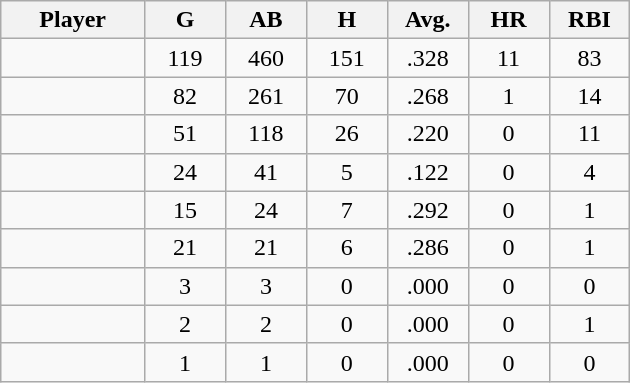<table class="wikitable sortable">
<tr>
<th bgcolor="#DDDDFF" width="16%">Player</th>
<th bgcolor="#DDDDFF" width="9%">G</th>
<th bgcolor="#DDDDFF" width="9%">AB</th>
<th bgcolor="#DDDDFF" width="9%">H</th>
<th bgcolor="#DDDDFF" width="9%">Avg.</th>
<th bgcolor="#DDDDFF" width="9%">HR</th>
<th bgcolor="#DDDDFF" width="9%">RBI</th>
</tr>
<tr align="center">
<td></td>
<td>119</td>
<td>460</td>
<td>151</td>
<td>.328</td>
<td>11</td>
<td>83</td>
</tr>
<tr align="center">
<td></td>
<td>82</td>
<td>261</td>
<td>70</td>
<td>.268</td>
<td>1</td>
<td>14</td>
</tr>
<tr align="center">
<td></td>
<td>51</td>
<td>118</td>
<td>26</td>
<td>.220</td>
<td>0</td>
<td>11</td>
</tr>
<tr align="center">
<td></td>
<td>24</td>
<td>41</td>
<td>5</td>
<td>.122</td>
<td>0</td>
<td>4</td>
</tr>
<tr align="center">
<td></td>
<td>15</td>
<td>24</td>
<td>7</td>
<td>.292</td>
<td>0</td>
<td>1</td>
</tr>
<tr align=center>
<td></td>
<td>21</td>
<td>21</td>
<td>6</td>
<td>.286</td>
<td>0</td>
<td>1</td>
</tr>
<tr align="center">
<td></td>
<td>3</td>
<td>3</td>
<td>0</td>
<td>.000</td>
<td>0</td>
<td>0</td>
</tr>
<tr align="center">
<td></td>
<td>2</td>
<td>2</td>
<td>0</td>
<td>.000</td>
<td>0</td>
<td>1</td>
</tr>
<tr align="center">
<td></td>
<td>1</td>
<td>1</td>
<td>0</td>
<td>.000</td>
<td>0</td>
<td>0</td>
</tr>
</table>
